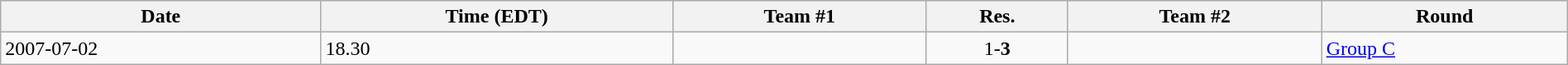<table class="wikitable" style="text-align: left;" width="100%">
<tr>
<th>Date</th>
<th>Time (EDT)</th>
<th>Team #1</th>
<th>Res.</th>
<th>Team #2</th>
<th>Round</th>
</tr>
<tr>
<td>2007-07-02</td>
<td>18.30</td>
<td></td>
<td style="text-align:center;">1-<strong>3</strong></td>
<td><strong></strong></td>
<td><a href='#'>Group C</a></td>
</tr>
</table>
